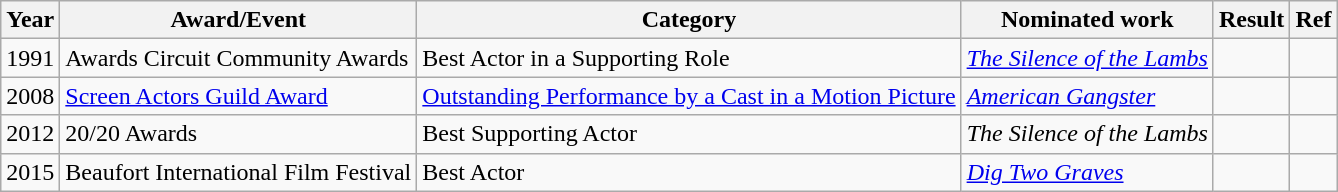<table class="wikitable">
<tr>
<th>Year</th>
<th>Award/Event</th>
<th>Category</th>
<th>Nominated work</th>
<th>Result</th>
<th>Ref</th>
</tr>
<tr>
<td>1991</td>
<td>Awards Circuit Community Awards</td>
<td>Best Actor in a Supporting Role</td>
<td><em><a href='#'>The Silence of the Lambs</a></em></td>
<td></td>
<td></td>
</tr>
<tr>
<td>2008</td>
<td><a href='#'>Screen Actors Guild Award</a></td>
<td><a href='#'>Outstanding Performance by a Cast in a Motion Picture</a></td>
<td><em><a href='#'>American Gangster</a></em></td>
<td></td>
<td></td>
</tr>
<tr>
<td>2012</td>
<td>20/20 Awards</td>
<td>Best Supporting Actor</td>
<td><em>The Silence of the Lambs</em></td>
<td></td>
<td></td>
</tr>
<tr>
<td>2015</td>
<td>Beaufort International Film Festival</td>
<td>Best Actor</td>
<td><em><a href='#'>Dig Two Graves</a></em></td>
<td></td>
<td></td>
</tr>
</table>
